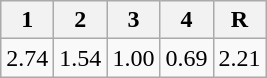<table class=wikitable>
<tr>
<th>1</th>
<th>2</th>
<th>3</th>
<th>4</th>
<th>R</th>
</tr>
<tr>
<td>2.74</td>
<td>1.54</td>
<td>1.00</td>
<td>0.69</td>
<td>2.21</td>
</tr>
</table>
